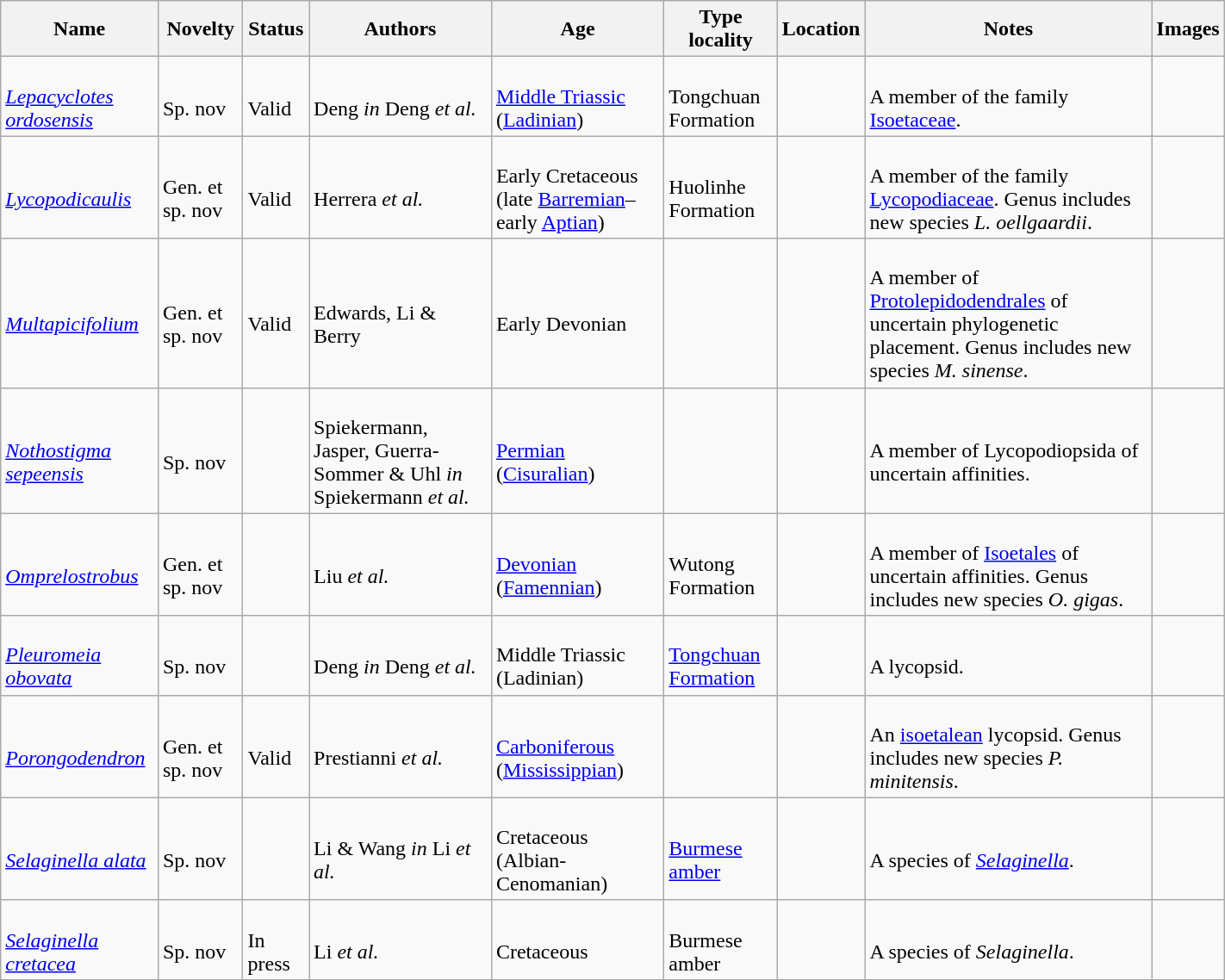<table class="wikitable sortable" align="center" width="75%">
<tr>
<th>Name</th>
<th>Novelty</th>
<th>Status</th>
<th>Authors</th>
<th>Age</th>
<th>Type locality</th>
<th>Location</th>
<th>Notes</th>
<th>Images</th>
</tr>
<tr>
<td><br><em><a href='#'>Lepacyclotes ordosensis</a></em></td>
<td><br>Sp. nov</td>
<td><br>Valid</td>
<td><br>Deng <em>in</em> Deng <em>et al.</em></td>
<td><br><a href='#'>Middle Triassic</a> (<a href='#'>Ladinian</a>)</td>
<td><br>Tongchuan Formation</td>
<td><br></td>
<td><br>A member of the family <a href='#'>Isoetaceae</a>.</td>
<td></td>
</tr>
<tr>
<td><br><em><a href='#'>Lycopodicaulis</a></em></td>
<td><br>Gen. et sp. nov</td>
<td><br>Valid</td>
<td><br>Herrera <em>et al.</em></td>
<td><br>Early Cretaceous (late <a href='#'>Barremian</a>–early <a href='#'>Aptian</a>)</td>
<td><br>Huolinhe Formation</td>
<td><br></td>
<td><br>A member of the family <a href='#'>Lycopodiaceae</a>. Genus includes new species <em>L. oellgaardii</em>.</td>
<td></td>
</tr>
<tr>
<td><br><em><a href='#'>Multapicifolium</a></em></td>
<td><br>Gen. et sp. nov</td>
<td><br>Valid</td>
<td><br>Edwards, Li & Berry</td>
<td><br>Early Devonian</td>
<td></td>
<td><br></td>
<td><br>A member of <a href='#'>Protolepidodendrales</a> of uncertain phylogenetic placement. Genus includes new species <em>M. sinense</em>.</td>
<td></td>
</tr>
<tr>
<td><br><em><a href='#'>Nothostigma sepeensis</a></em></td>
<td><br>Sp. nov</td>
<td></td>
<td><br>Spiekermann, Jasper, Guerra-Sommer & Uhl <em>in</em> Spiekermann <em>et al.</em></td>
<td><br><a href='#'>Permian</a> (<a href='#'>Cisuralian</a>)</td>
<td></td>
<td><br></td>
<td><br>A member of Lycopodiopsida of uncertain affinities.</td>
<td></td>
</tr>
<tr>
<td><br><em><a href='#'>Omprelostrobus</a></em></td>
<td><br>Gen. et sp. nov</td>
<td></td>
<td><br>Liu <em>et al.</em></td>
<td><br><a href='#'>Devonian</a> (<a href='#'>Famennian</a>)</td>
<td><br>Wutong Formation</td>
<td><br></td>
<td><br>A member of <a href='#'>Isoetales</a> of uncertain affinities. Genus includes new species <em>O. gigas</em>.</td>
<td></td>
</tr>
<tr>
<td><br><em><a href='#'>Pleuromeia obovata</a></em></td>
<td><br>Sp. nov</td>
<td></td>
<td><br>Deng <em>in</em> Deng <em>et al.</em></td>
<td><br>Middle Triassic (Ladinian)</td>
<td><br><a href='#'>Tongchuan Formation</a></td>
<td><br></td>
<td><br>A lycopsid.</td>
<td></td>
</tr>
<tr>
<td><br><em><a href='#'>Porongodendron</a></em></td>
<td><br>Gen. et sp. nov</td>
<td><br>Valid</td>
<td><br>Prestianni <em>et al.</em></td>
<td><br><a href='#'>Carboniferous</a> (<a href='#'>Mississippian</a>)</td>
<td></td>
<td><br></td>
<td><br>An <a href='#'>isoetalean</a> lycopsid. Genus includes new species <em>P. minitensis</em>.</td>
<td></td>
</tr>
<tr>
<td><br><em><a href='#'>Selaginella alata</a></em></td>
<td><br>Sp. nov</td>
<td></td>
<td><br>Li & Wang <em>in</em> Li <em>et al.</em></td>
<td><br>Cretaceous (Albian-Cenomanian)</td>
<td><br><a href='#'>Burmese amber</a></td>
<td><br></td>
<td><br>A species of <em><a href='#'>Selaginella</a></em>.</td>
<td></td>
</tr>
<tr>
<td><br><em><a href='#'>Selaginella cretacea</a></em></td>
<td><br>Sp. nov</td>
<td><br>In press</td>
<td><br>Li <em>et al.</em></td>
<td><br>Cretaceous</td>
<td><br>Burmese amber</td>
<td><br></td>
<td><br>A species of <em>Selaginella</em>.</td>
<td></td>
</tr>
<tr>
</tr>
</table>
